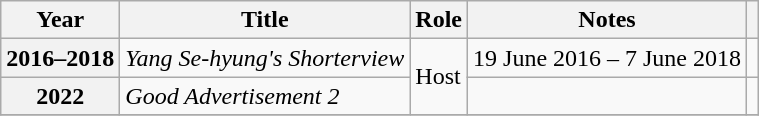<table class="wikitable  plainrowheaders">
<tr>
<th scope="col">Year</th>
<th scope="col">Title</th>
<th scope="col">Role</th>
<th scope="col">Notes</th>
<th scope="col" class="unsortable"></th>
</tr>
<tr>
<th scope="row">2016–2018</th>
<td><em>Yang Se-hyung's Shorterview</em></td>
<td rowspan=2>Host</td>
<td>19 June 2016 – 7 June 2018</td>
<td></td>
</tr>
<tr>
<th scope="row">2022</th>
<td><em>Good Advertisement 2</em></td>
<td></td>
<td></td>
</tr>
<tr>
</tr>
</table>
